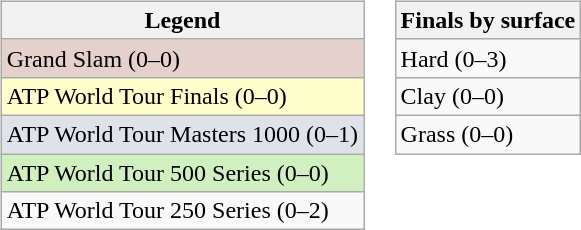<table>
<tr valign=top>
<td><br><table class="wikitable">
<tr>
<th>Legend</th>
</tr>
<tr style="background:#e5d1cb;">
<td>Grand Slam (0–0)</td>
</tr>
<tr style="background:#ffc;">
<td>ATP World Tour Finals (0–0)</td>
</tr>
<tr style="background:#dfe2e9;">
<td>ATP World Tour Masters 1000 (0–1)</td>
</tr>
<tr style="background:#d0f0c0;">
<td>ATP World Tour 500 Series (0–0)</td>
</tr>
<tr>
<td>ATP World Tour 250 Series (0–2)</td>
</tr>
</table>
</td>
<td><br><table class="wikitable">
<tr>
<th>Finals by surface</th>
</tr>
<tr>
<td>Hard (0–3)</td>
</tr>
<tr>
<td>Clay (0–0)</td>
</tr>
<tr>
<td>Grass (0–0)</td>
</tr>
</table>
</td>
</tr>
</table>
